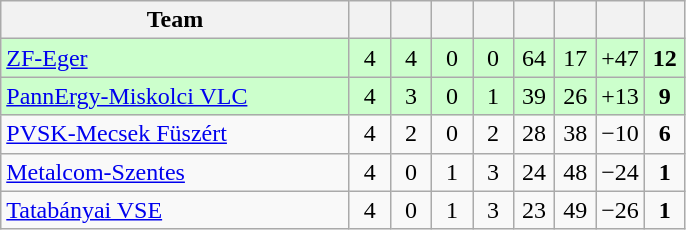<table class="wikitable" style="text-align:center;">
<tr>
<th width=225>Team</th>
<th width=20></th>
<th width=20></th>
<th width=20></th>
<th width=20></th>
<th width=20></th>
<th width=20></th>
<th width=20></th>
<th width=20></th>
</tr>
<tr style="background:#cfc;">
<td align="left"> <a href='#'>ZF-Eger</a></td>
<td>4</td>
<td>4</td>
<td>0</td>
<td>0</td>
<td>64</td>
<td>17</td>
<td>+47</td>
<td><strong>12</strong></td>
</tr>
<tr style="background:#cfc;">
<td align="left"> <a href='#'>PannErgy-Miskolci VLC</a></td>
<td>4</td>
<td>3</td>
<td>0</td>
<td>1</td>
<td>39</td>
<td>26</td>
<td>+13</td>
<td><strong>9</strong></td>
</tr>
<tr>
<td align="left"> <a href='#'>PVSK-Mecsek Füszért</a></td>
<td>4</td>
<td>2</td>
<td>0</td>
<td>2</td>
<td>28</td>
<td>38</td>
<td>−10</td>
<td><strong>6</strong></td>
</tr>
<tr>
<td align="left"> <a href='#'>Metalcom-Szentes</a></td>
<td>4</td>
<td>0</td>
<td>1</td>
<td>3</td>
<td>24</td>
<td>48</td>
<td>−24</td>
<td><strong>1</strong></td>
</tr>
<tr>
<td align="left"> <a href='#'>Tatabányai VSE</a></td>
<td>4</td>
<td>0</td>
<td>1</td>
<td>3</td>
<td>23</td>
<td>49</td>
<td>−26</td>
<td><strong>1</strong></td>
</tr>
</table>
